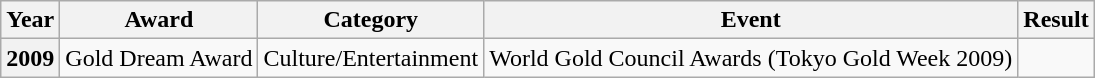<table class="wikitable plainrowheaders sortable" style="font-size:100%">
<tr>
<th scope="col">Year</th>
<th scope="col">Award</th>
<th scope="col">Category</th>
<th scope="col">Event</th>
<th scope="col">Result</th>
</tr>
<tr>
<th scope="row">2009</th>
<td>Gold Dream Award</td>
<td>Culture/Entertainment</td>
<td>World Gold Council Awards (Tokyo Gold Week 2009)</td>
<td></td>
</tr>
</table>
